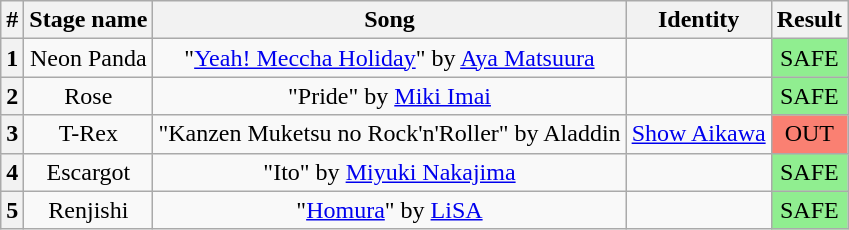<table class="wikitable plainrowheaders" style="text-align: center;">
<tr>
<th>#</th>
<th>Stage name</th>
<th>Song</th>
<th>Identity</th>
<th>Result</th>
</tr>
<tr>
<th>1</th>
<td>Neon Panda</td>
<td>"<a href='#'>Yeah! Meccha Holiday</a>" by <a href='#'>Aya Matsuura</a></td>
<td></td>
<td bgcolor="lightgreen">SAFE</td>
</tr>
<tr>
<th>2</th>
<td>Rose</td>
<td>"Pride" by <a href='#'>Miki Imai</a></td>
<td></td>
<td bgcolor="lightgreen">SAFE</td>
</tr>
<tr>
<th>3</th>
<td>T-Rex</td>
<td>"Kanzen Muketsu no Rock'n'Roller" by Aladdin</td>
<td><a href='#'>Show Aikawa</a></td>
<td bgcolor=salmon>OUT</td>
</tr>
<tr>
<th>4</th>
<td>Escargot</td>
<td>"Ito" by <a href='#'>Miyuki Nakajima</a></td>
<td></td>
<td bgcolor="lightgreen">SAFE</td>
</tr>
<tr>
<th>5</th>
<td>Renjishi</td>
<td>"<a href='#'>Homura</a>" by <a href='#'>LiSA</a></td>
<td></td>
<td bgcolor="lightgreen">SAFE</td>
</tr>
</table>
